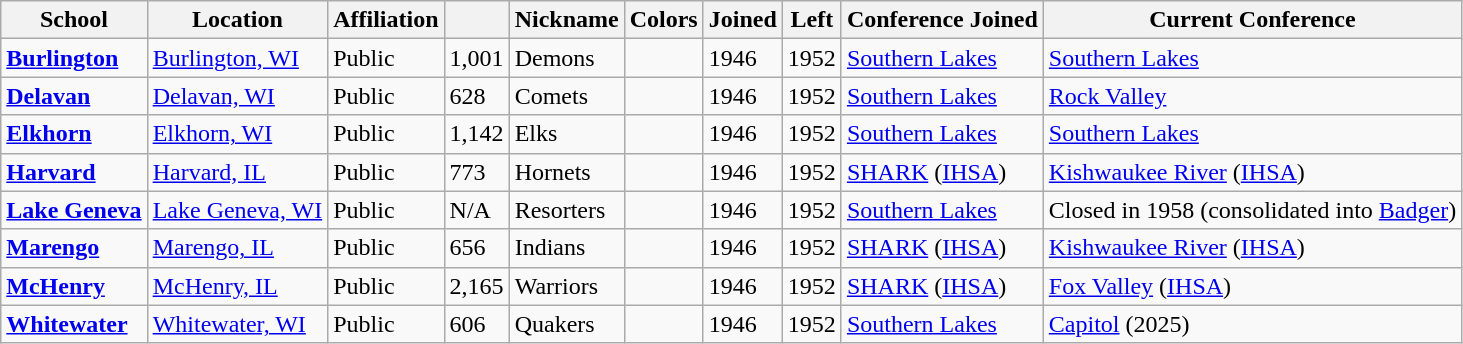<table class="wikitable sortable">
<tr>
<th>School</th>
<th>Location</th>
<th>Affiliation</th>
<th></th>
<th>Nickname</th>
<th>Colors</th>
<th>Joined</th>
<th>Left</th>
<th>Conference Joined</th>
<th>Current Conference</th>
</tr>
<tr>
<td><a href='#'><strong>Burlington</strong></a></td>
<td><a href='#'>Burlington, WI</a></td>
<td>Public</td>
<td>1,001</td>
<td>Demons</td>
<td> </td>
<td>1946</td>
<td>1952</td>
<td><a href='#'>Southern Lakes</a></td>
<td><a href='#'>Southern Lakes</a></td>
</tr>
<tr>
<td><a href='#'><strong>Delavan</strong></a></td>
<td><a href='#'>Delavan, WI</a></td>
<td>Public</td>
<td>628</td>
<td>Comets</td>
<td> </td>
<td>1946</td>
<td>1952</td>
<td><a href='#'>Southern Lakes</a></td>
<td><a href='#'>Rock Valley</a></td>
</tr>
<tr>
<td><a href='#'><strong>Elkhorn</strong></a></td>
<td><a href='#'>Elkhorn, WI</a></td>
<td>Public</td>
<td>1,142</td>
<td>Elks</td>
<td> </td>
<td>1946</td>
<td>1952</td>
<td><a href='#'>Southern Lakes</a></td>
<td><a href='#'>Southern Lakes</a></td>
</tr>
<tr>
<td><a href='#'><strong>Harvard</strong></a></td>
<td><a href='#'>Harvard, IL</a></td>
<td>Public</td>
<td>773</td>
<td>Hornets</td>
<td> </td>
<td>1946</td>
<td>1952</td>
<td><a href='#'>SHARK</a> (<a href='#'>IHSA</a>)</td>
<td><a href='#'>Kishwaukee River</a> (<a href='#'>IHSA</a>)</td>
</tr>
<tr>
<td><a href='#'><strong>Lake Geneva</strong></a></td>
<td><a href='#'>Lake Geneva, WI</a></td>
<td>Public</td>
<td>N/A</td>
<td>Resorters</td>
<td> </td>
<td>1946</td>
<td>1952</td>
<td><a href='#'>Southern Lakes</a></td>
<td>Closed in 1958 (consolidated into <a href='#'>Badger</a>)</td>
</tr>
<tr>
<td><a href='#'><strong>Marengo</strong></a></td>
<td><a href='#'>Marengo, IL</a></td>
<td>Public</td>
<td>656</td>
<td>Indians</td>
<td> </td>
<td>1946</td>
<td>1952</td>
<td><a href='#'>SHARK</a> (<a href='#'>IHSA</a>)</td>
<td><a href='#'>Kishwaukee River</a> (<a href='#'>IHSA</a>)</td>
</tr>
<tr>
<td><a href='#'><strong>McHenry</strong></a></td>
<td><a href='#'>McHenry, IL</a></td>
<td>Public</td>
<td>2,165</td>
<td>Warriors</td>
<td> </td>
<td>1946</td>
<td>1952</td>
<td><a href='#'>SHARK</a> (<a href='#'>IHSA</a>)</td>
<td><a href='#'>Fox Valley</a> (<a href='#'>IHSA</a>)</td>
</tr>
<tr>
<td><a href='#'><strong>Whitewater</strong></a></td>
<td><a href='#'>Whitewater, WI</a></td>
<td>Public</td>
<td>606</td>
<td>Quakers</td>
<td> </td>
<td>1946</td>
<td>1952</td>
<td><a href='#'>Southern Lakes</a></td>
<td><a href='#'>Capitol</a> (2025)</td>
</tr>
</table>
